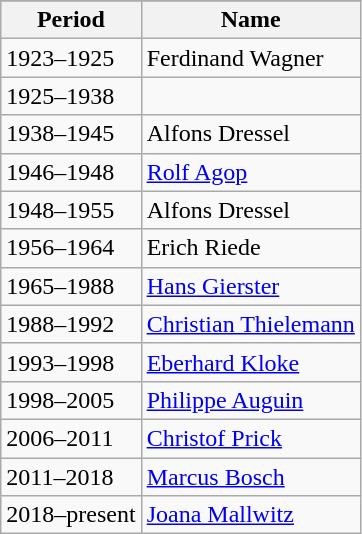<table class="wikitable">
<tr>
</tr>
<tr class="hintergrundfarbe6">
<th>Period</th>
<th>Name</th>
</tr>
<tr>
<td>1923–1925</td>
<td>Ferdinand Wagner</td>
</tr>
<tr>
<td>1925–1938</td>
<td></td>
</tr>
<tr>
<td>1938–1945</td>
<td>Alfons Dressel</td>
</tr>
<tr>
<td>1946–1948</td>
<td><a href='#'>Rolf Agop</a></td>
</tr>
<tr>
<td>1948–1955</td>
<td>Alfons Dressel</td>
</tr>
<tr>
<td>1956–1964</td>
<td>Erich Riede</td>
</tr>
<tr>
<td>1965–1988</td>
<td><a href='#'>Hans Gierster</a></td>
</tr>
<tr>
<td>1988–1992</td>
<td><a href='#'>Christian Thielemann</a></td>
</tr>
<tr>
<td>1993–1998</td>
<td><a href='#'>Eberhard Kloke</a></td>
</tr>
<tr>
<td>1998–2005</td>
<td><a href='#'>Philippe Auguin</a></td>
</tr>
<tr>
<td>2006–2011</td>
<td><a href='#'>Christof Prick</a></td>
</tr>
<tr>
<td>2011–2018</td>
<td><a href='#'>Marcus Bosch</a></td>
</tr>
<tr>
<td>2018–present</td>
<td><a href='#'>Joana Mallwitz</a></td>
</tr>
</table>
